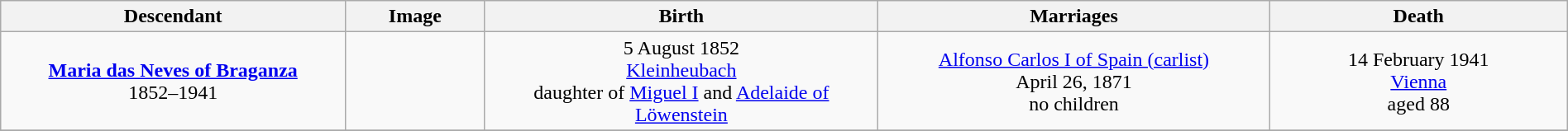<table style="text-align:center; width:100%" class="wikitable">
<tr>
<th width=22%>Descendant</th>
<th width=105px>Image</th>
<th>Birth</th>
<th width=25%>Marriages</th>
<th width=19%>Death</th>
</tr>
<tr>
<td><strong><a href='#'>Maria das Neves of Braganza</a></strong><br>1852–1941</td>
<td></td>
<td>5 August 1852 <br><a href='#'>Kleinheubach</a><br>daughter of <a href='#'>Miguel I</a> and <a href='#'>Adelaide of Löwenstein</a></td>
<td><a href='#'>Alfonso Carlos I of Spain (carlist)</a><br>April 26, 1871<br>no children</td>
<td>14 February 1941<br><a href='#'>Vienna</a><br>aged 88</td>
</tr>
<tr>
</tr>
</table>
